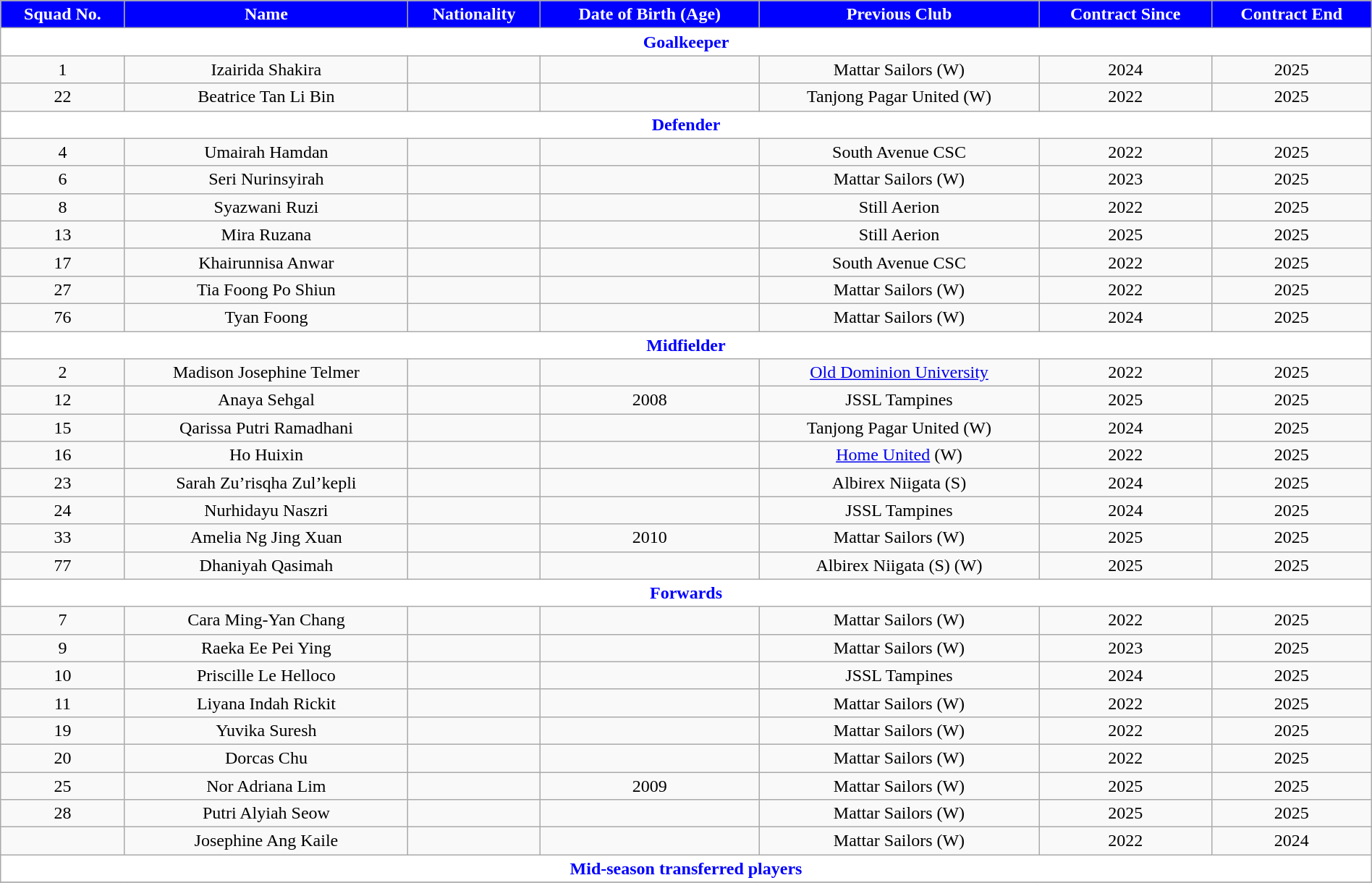<table class="wikitable" style="text-align:center; font-size:100%; width:100%;">
<tr>
<th style="background:Blue; color:white; text-align:center;">Squad No.</th>
<th style="background:Blue; color:white; text-align:center;">Name</th>
<th style="background:Blue; color:white; text-align:center;">Nationality</th>
<th style="background:Blue; color:white; text-align:center;">Date of Birth (Age)</th>
<th style="background:Blue; color:white; text-align:center;">Previous Club</th>
<th style="background:Blue; color:white; text-align:center;">Contract Since</th>
<th style="background:Blue; color:white; text-align:center;">Contract End</th>
</tr>
<tr>
<th colspan="7" style="background:white; color:blue; text-align:center">Goalkeeper</th>
</tr>
<tr>
<td>1</td>
<td>Izairida Shakira</td>
<td></td>
<td></td>
<td> Mattar Sailors (W)</td>
<td>2024</td>
<td>2025</td>
</tr>
<tr>
<td>22</td>
<td>Beatrice Tan Li Bin</td>
<td></td>
<td></td>
<td> Tanjong Pagar United (W)</td>
<td>2022</td>
<td>2025</td>
</tr>
<tr>
<th colspan="7" style="background:white; color:blue; text-align:center">Defender</th>
</tr>
<tr>
<td>4</td>
<td>Umairah Hamdan</td>
<td></td>
<td></td>
<td> South Avenue CSC</td>
<td>2022</td>
<td>2025</td>
</tr>
<tr>
<td>6</td>
<td>Seri Nurinsyirah</td>
<td></td>
<td></td>
<td> Mattar Sailors (W)</td>
<td>2023</td>
<td>2025</td>
</tr>
<tr>
<td>8</td>
<td>Syazwani Ruzi</td>
<td></td>
<td></td>
<td> Still Aerion</td>
<td>2022</td>
<td>2025</td>
</tr>
<tr>
<td>13</td>
<td>Mira Ruzana</td>
<td></td>
<td></td>
<td> Still Aerion</td>
<td>2025</td>
<td>2025</td>
</tr>
<tr>
<td>17</td>
<td>Khairunnisa Anwar</td>
<td></td>
<td></td>
<td> South Avenue CSC</td>
<td>2022</td>
<td>2025</td>
</tr>
<tr>
<td>27</td>
<td>Tia Foong Po Shiun</td>
<td></td>
<td></td>
<td> Mattar Sailors (W)</td>
<td>2022</td>
<td>2025</td>
</tr>
<tr>
<td>76</td>
<td>Tyan Foong</td>
<td></td>
<td></td>
<td> Mattar Sailors (W)</td>
<td>2024</td>
<td>2025</td>
</tr>
<tr>
<th colspan="7" style="background:white; color:blue; text-align:center">Midfielder</th>
</tr>
<tr>
<td>2</td>
<td>Madison Josephine Telmer</td>
<td></td>
<td></td>
<td> <a href='#'>Old Dominion University</a></td>
<td>2022</td>
<td>2025</td>
</tr>
<tr>
<td>12</td>
<td>Anaya Sehgal</td>
<td></td>
<td>2008</td>
<td> JSSL Tampines</td>
<td>2025</td>
<td>2025</td>
</tr>
<tr>
<td>15</td>
<td>Qarissa Putri Ramadhani</td>
<td></td>
<td></td>
<td> Tanjong Pagar United (W)</td>
<td>2024</td>
<td>2025</td>
</tr>
<tr>
<td>16</td>
<td>Ho Huixin</td>
<td></td>
<td></td>
<td> <a href='#'>Home United</a> (W)</td>
<td>2022</td>
<td>2025</td>
</tr>
<tr>
<td>23</td>
<td>Sarah Zu’risqha Zul’kepli</td>
<td></td>
<td></td>
<td> Albirex Niigata (S)</td>
<td>2024</td>
<td>2025</td>
</tr>
<tr>
<td>24</td>
<td>Nurhidayu Naszri</td>
<td></td>
<td></td>
<td> JSSL Tampines</td>
<td>2024</td>
<td>2025</td>
</tr>
<tr>
<td>33</td>
<td>Amelia Ng Jing Xuan</td>
<td></td>
<td>2010</td>
<td> Mattar Sailors (W)</td>
<td>2025</td>
<td>2025</td>
</tr>
<tr>
<td>77</td>
<td>Dhaniyah Qasimah</td>
<td></td>
<td></td>
<td> Albirex Niigata (S) (W)</td>
<td>2025</td>
<td>2025</td>
</tr>
<tr>
<th colspan="7" style="background:white; color:blue; text-align:center">Forwards</th>
</tr>
<tr>
<td>7</td>
<td>Cara Ming-Yan Chang</td>
<td></td>
<td></td>
<td> Mattar Sailors (W)</td>
<td>2022</td>
<td>2025</td>
</tr>
<tr>
<td>9</td>
<td>Raeka Ee Pei Ying</td>
<td></td>
<td></td>
<td> Mattar Sailors (W)</td>
<td>2023</td>
<td>2025</td>
</tr>
<tr>
<td>10</td>
<td>Priscille Le Helloco</td>
<td></td>
<td></td>
<td> JSSL Tampines</td>
<td>2024</td>
<td>2025</td>
</tr>
<tr>
<td>11</td>
<td>Liyana Indah Rickit</td>
<td></td>
<td></td>
<td> Mattar Sailors (W)</td>
<td>2022</td>
<td>2025</td>
</tr>
<tr>
<td>19</td>
<td>Yuvika Suresh</td>
<td></td>
<td></td>
<td> Mattar Sailors (W)</td>
<td>2022</td>
<td>2025</td>
</tr>
<tr>
<td>20</td>
<td>Dorcas Chu</td>
<td></td>
<td></td>
<td> Mattar Sailors (W)</td>
<td>2022</td>
<td>2025</td>
</tr>
<tr>
<td>25</td>
<td>Nor Adriana Lim</td>
<td></td>
<td>2009</td>
<td> Mattar Sailors (W)</td>
<td>2025</td>
<td>2025</td>
</tr>
<tr>
<td>28</td>
<td>Putri Alyiah Seow</td>
<td></td>
<td></td>
<td> Mattar Sailors (W)</td>
<td>2025</td>
<td>2025</td>
</tr>
<tr>
<td></td>
<td>Josephine Ang Kaile</td>
<td></td>
<td></td>
<td> Mattar Sailors (W)</td>
<td>2022</td>
<td>2024</td>
</tr>
<tr>
<th colspan="7" style="background:white; color:blue; text-align:center">Mid-season transferred players</th>
</tr>
<tr>
</tr>
</table>
